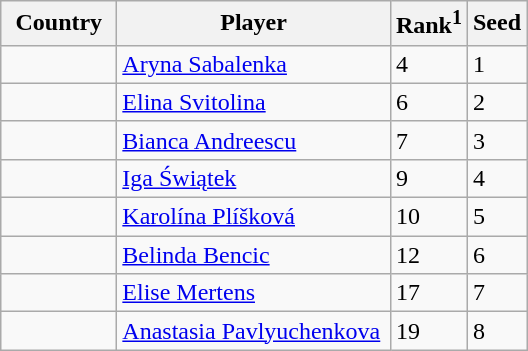<table class="wikitable" border="1">
<tr>
<th width="70">Country</th>
<th width="175">Player</th>
<th>Rank<sup>1</sup></th>
<th>Seed</th>
</tr>
<tr>
<td></td>
<td><a href='#'>Aryna Sabalenka</a></td>
<td>4</td>
<td>1</td>
</tr>
<tr>
<td></td>
<td><a href='#'>Elina Svitolina</a></td>
<td>6</td>
<td>2</td>
</tr>
<tr>
<td></td>
<td><a href='#'>Bianca Andreescu</a></td>
<td>7</td>
<td>3</td>
</tr>
<tr>
<td></td>
<td><a href='#'>Iga Świątek</a></td>
<td>9</td>
<td>4</td>
</tr>
<tr>
<td></td>
<td><a href='#'>Karolína Plíšková</a></td>
<td>10</td>
<td>5</td>
</tr>
<tr>
<td></td>
<td><a href='#'>Belinda Bencic</a></td>
<td>12</td>
<td>6</td>
</tr>
<tr>
<td></td>
<td><a href='#'>Elise Mertens</a></td>
<td>17</td>
<td>7</td>
</tr>
<tr>
<td></td>
<td><a href='#'>Anastasia Pavlyuchenkova</a></td>
<td>19</td>
<td>8</td>
</tr>
</table>
